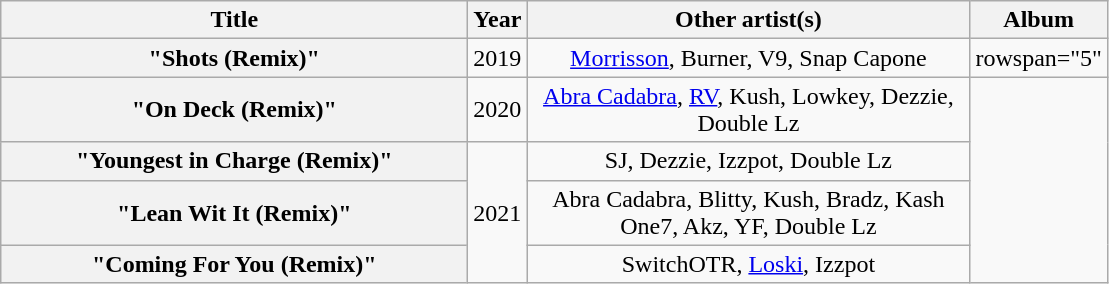<table class="wikitable plainrowheaders" style="text-align:center;">
<tr>
<th scope="col" style="width:19em;">Title</th>
<th scope="col" style="width:1em;">Year</th>
<th scope="col" style="width:18em;">Other artist(s)</th>
<th scope="col">Album</th>
</tr>
<tr>
<th scope="row">"Shots (Remix)"</th>
<td>2019</td>
<td><a href='#'>Morrisson</a>, Burner, V9, Snap Capone</td>
<td>rowspan="5" </td>
</tr>
<tr>
<th scope="row">"On Deck (Remix)"</th>
<td>2020</td>
<td><a href='#'>Abra Cadabra</a>, <a href='#'>RV</a>, Kush, Lowkey, Dezzie, Double Lz</td>
</tr>
<tr>
<th scope="row">"Youngest in Charge (Remix)"</th>
<td rowspan="3">2021</td>
<td>SJ, Dezzie, Izzpot, Double Lz</td>
</tr>
<tr>
<th scope="row">"Lean Wit It (Remix)"</th>
<td>Abra Cadabra, Blitty, Kush, Bradz, Kash One7, Akz, YF, Double Lz</td>
</tr>
<tr>
<th scope="row">"Coming For You (Remix)"</th>
<td>SwitchOTR, <a href='#'>Loski</a>, Izzpot</td>
</tr>
</table>
